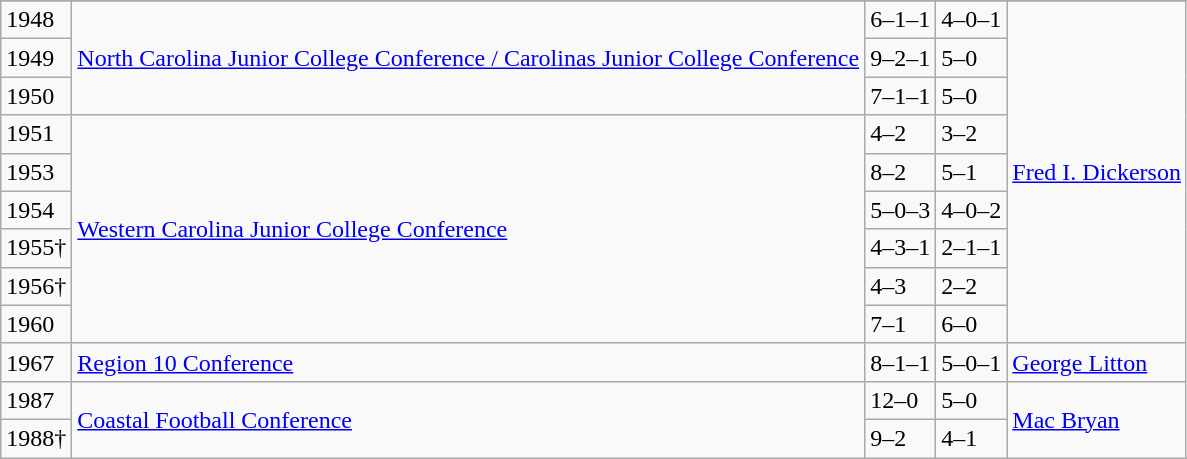<table class="wikitable">
<tr>
</tr>
<tr>
<td>1948</td>
<td rowspan="3"><a href='#'>North Carolina Junior College Conference / Carolinas Junior College Conference</a></td>
<td>6–1–1</td>
<td>4–0–1</td>
<td rowspan="9"><a href='#'>Fred I. Dickerson</a></td>
</tr>
<tr>
<td>1949</td>
<td>9–2–1</td>
<td>5–0</td>
</tr>
<tr>
<td>1950</td>
<td>7–1–1</td>
<td>5–0</td>
</tr>
<tr>
<td>1951</td>
<td rowspan="6"><a href='#'>Western Carolina Junior College Conference</a></td>
<td>4–2</td>
<td>3–2</td>
</tr>
<tr>
<td>1953</td>
<td>8–2</td>
<td>5–1</td>
</tr>
<tr>
<td>1954</td>
<td>5–0–3</td>
<td>4–0–2</td>
</tr>
<tr>
<td>1955†</td>
<td>4–3–1</td>
<td>2–1–1</td>
</tr>
<tr>
<td>1956†</td>
<td>4–3</td>
<td>2–2</td>
</tr>
<tr>
<td>1960</td>
<td>7–1</td>
<td>6–0</td>
</tr>
<tr>
<td>1967</td>
<td><a href='#'>Region 10 Conference</a></td>
<td>8–1–1</td>
<td>5–0–1</td>
<td><a href='#'>George Litton</a></td>
</tr>
<tr>
<td>1987</td>
<td rowspan=2><a href='#'>Coastal Football Conference</a></td>
<td>12–0</td>
<td>5–0</td>
<td rowspan=2><a href='#'>Mac Bryan</a></td>
</tr>
<tr>
<td>1988†</td>
<td>9–2</td>
<td>4–1</td>
</tr>
</table>
